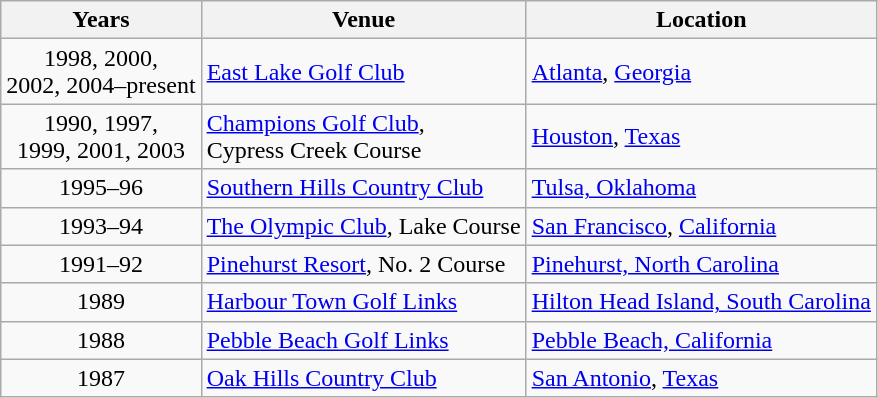<table class=wikitable>
<tr>
<th>Years</th>
<th>Venue</th>
<th>Location</th>
</tr>
<tr>
<td align=center>1998, 2000,<br>2002, 2004–present</td>
<td><a href='#'>East Lake Golf Club</a></td>
<td><a href='#'>Atlanta</a>, <a href='#'>Georgia</a></td>
</tr>
<tr>
<td align=center>1990, 1997,<br>1999, 2001, 2003</td>
<td><a href='#'>Champions Golf Club</a>,<br>Cypress Creek Course</td>
<td><a href='#'>Houston</a>, <a href='#'>Texas</a></td>
</tr>
<tr>
<td align=center>1995–96</td>
<td><a href='#'>Southern Hills Country Club</a></td>
<td><a href='#'>Tulsa, Oklahoma</a></td>
</tr>
<tr>
<td align=center>1993–94</td>
<td><a href='#'>The Olympic Club</a>, Lake Course</td>
<td><a href='#'>San Francisco</a>, <a href='#'>California</a></td>
</tr>
<tr>
<td align=center>1991–92</td>
<td><a href='#'>Pinehurst Resort</a>, No. 2 Course</td>
<td><a href='#'>Pinehurst, North Carolina</a></td>
</tr>
<tr>
<td align=center>1989</td>
<td><a href='#'>Harbour Town Golf Links</a></td>
<td><a href='#'>Hilton Head Island, South Carolina</a></td>
</tr>
<tr>
<td align=center>1988</td>
<td><a href='#'>Pebble Beach Golf Links</a></td>
<td><a href='#'>Pebble Beach, California</a></td>
</tr>
<tr>
<td align=center>1987</td>
<td><a href='#'>Oak Hills Country Club</a></td>
<td><a href='#'>San Antonio</a>, <a href='#'>Texas</a></td>
</tr>
</table>
